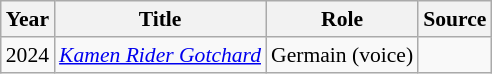<table class="wikitable" style="font-size: 90%;">
<tr>
<th>Year</th>
<th>Title</th>
<th>Role</th>
<th class="unsortable">Source</th>
</tr>
<tr>
<td>2024</td>
<td><em><a href='#'>Kamen Rider Gotchard</a></em></td>
<td>Germain (voice)</td>
<td></td>
</tr>
</table>
